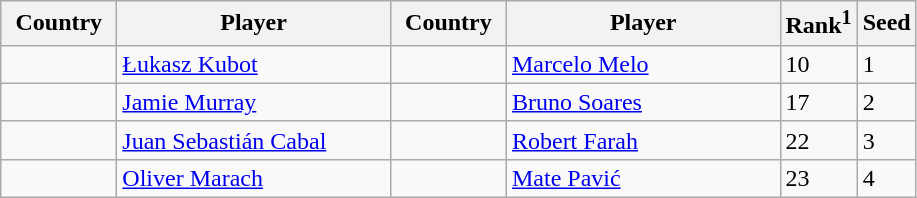<table class="sortable wikitable">
<tr>
<th width="70">Country</th>
<th width="175">Player</th>
<th width="70">Country</th>
<th width="175">Player</th>
<th>Rank<sup>1</sup></th>
<th>Seed</th>
</tr>
<tr>
<td></td>
<td><a href='#'>Łukasz Kubot</a></td>
<td></td>
<td><a href='#'>Marcelo Melo</a></td>
<td>10</td>
<td>1</td>
</tr>
<tr>
<td></td>
<td><a href='#'>Jamie Murray</a></td>
<td></td>
<td><a href='#'>Bruno Soares</a></td>
<td>17</td>
<td>2</td>
</tr>
<tr>
<td></td>
<td><a href='#'>Juan Sebastián Cabal</a></td>
<td></td>
<td><a href='#'>Robert Farah</a></td>
<td>22</td>
<td>3</td>
</tr>
<tr>
<td></td>
<td><a href='#'>Oliver Marach</a></td>
<td></td>
<td><a href='#'>Mate Pavić</a></td>
<td>23</td>
<td>4</td>
</tr>
</table>
